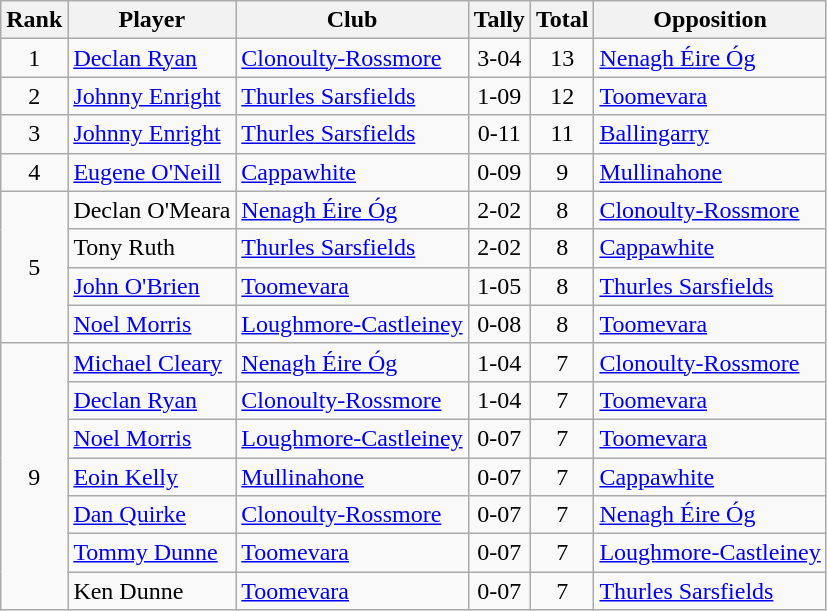<table class="wikitable">
<tr>
<th>Rank</th>
<th>Player</th>
<th>Club</th>
<th>Tally</th>
<th>Total</th>
<th>Opposition</th>
</tr>
<tr>
<td rowspan="1" style="text-align:center;">1</td>
<td><a href='#'>Declan Ryan</a></td>
<td><a href='#'>Clonoulty-Rossmore</a></td>
<td align=center>3-04</td>
<td align=center>13</td>
<td><a href='#'>Nenagh Éire Óg</a></td>
</tr>
<tr>
<td rowspan="1" style="text-align:center;">2</td>
<td><a href='#'>Johnny Enright</a></td>
<td><a href='#'>Thurles Sarsfields</a></td>
<td align=center>1-09</td>
<td align=center>12</td>
<td><a href='#'>Toomevara</a></td>
</tr>
<tr>
<td rowspan="1" style="text-align:center;">3</td>
<td><a href='#'>Johnny Enright</a></td>
<td><a href='#'>Thurles Sarsfields</a></td>
<td align=center>0-11</td>
<td align=center>11</td>
<td><a href='#'>Ballingarry</a></td>
</tr>
<tr>
<td rowspan="1" style="text-align:center;">4</td>
<td><a href='#'>Eugene O'Neill</a></td>
<td><a href='#'>Cappawhite</a></td>
<td align=center>0-09</td>
<td align=center>9</td>
<td><a href='#'>Mullinahone</a></td>
</tr>
<tr>
<td rowspan="4" style="text-align:center;">5</td>
<td>Declan O'Meara</td>
<td><a href='#'>Nenagh Éire Óg</a></td>
<td align=center>2-02</td>
<td align=center>8</td>
<td><a href='#'>Clonoulty-Rossmore</a></td>
</tr>
<tr>
<td>Tony Ruth</td>
<td><a href='#'>Thurles Sarsfields</a></td>
<td align=center>2-02</td>
<td align=center>8</td>
<td><a href='#'>Cappawhite</a></td>
</tr>
<tr>
<td><a href='#'>John O'Brien</a></td>
<td><a href='#'>Toomevara</a></td>
<td align=center>1-05</td>
<td align=center>8</td>
<td><a href='#'>Thurles Sarsfields</a></td>
</tr>
<tr>
<td><a href='#'>Noel Morris</a></td>
<td><a href='#'>Loughmore-Castleiney</a></td>
<td align=center>0-08</td>
<td align=center>8</td>
<td><a href='#'>Toomevara</a></td>
</tr>
<tr>
<td rowspan="7" style="text-align:center;">9</td>
<td><a href='#'>Michael Cleary</a></td>
<td><a href='#'>Nenagh Éire Óg</a></td>
<td align=center>1-04</td>
<td align=center>7</td>
<td><a href='#'>Clonoulty-Rossmore</a></td>
</tr>
<tr>
<td><a href='#'>Declan Ryan</a></td>
<td><a href='#'>Clonoulty-Rossmore</a></td>
<td align=center>1-04</td>
<td align=center>7</td>
<td><a href='#'>Toomevara</a></td>
</tr>
<tr>
<td><a href='#'>Noel Morris</a></td>
<td><a href='#'>Loughmore-Castleiney</a></td>
<td align=center>0-07</td>
<td align=center>7</td>
<td><a href='#'>Toomevara</a></td>
</tr>
<tr>
<td><a href='#'>Eoin Kelly</a></td>
<td><a href='#'>Mullinahone</a></td>
<td align=center>0-07</td>
<td align=center>7</td>
<td><a href='#'>Cappawhite</a></td>
</tr>
<tr>
<td><a href='#'>Dan Quirke</a></td>
<td><a href='#'>Clonoulty-Rossmore</a></td>
<td align=center>0-07</td>
<td align=center>7</td>
<td><a href='#'>Nenagh Éire Óg</a></td>
</tr>
<tr>
<td><a href='#'>Tommy Dunne</a></td>
<td><a href='#'>Toomevara</a></td>
<td align=center>0-07</td>
<td align=center>7</td>
<td><a href='#'>Loughmore-Castleiney</a></td>
</tr>
<tr>
<td>Ken Dunne</td>
<td><a href='#'>Toomevara</a></td>
<td align=center>0-07</td>
<td align=center>7</td>
<td><a href='#'>Thurles Sarsfields</a></td>
</tr>
</table>
